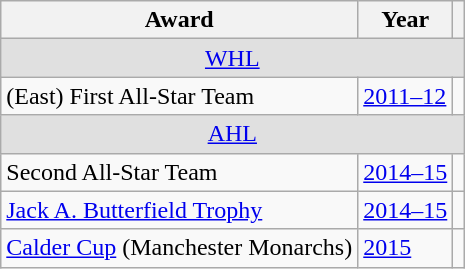<table class="wikitable">
<tr>
<th>Award</th>
<th>Year</th>
<th></th>
</tr>
<tr ALIGN="center" bgcolor="#e0e0e0">
<td colspan="3"><a href='#'>WHL</a></td>
</tr>
<tr>
<td>(East) First All-Star Team</td>
<td><a href='#'>2011–12</a></td>
<td></td>
</tr>
<tr ALIGN="center" bgcolor="#e0e0e0">
<td colspan="3"><a href='#'>AHL</a></td>
</tr>
<tr>
<td>Second All-Star Team</td>
<td><a href='#'>2014–15</a></td>
<td></td>
</tr>
<tr>
<td><a href='#'>Jack A. Butterfield Trophy</a></td>
<td><a href='#'>2014–15</a></td>
<td></td>
</tr>
<tr>
<td><a href='#'>Calder Cup</a> (Manchester Monarchs)</td>
<td><a href='#'>2015</a></td>
<td></td>
</tr>
</table>
